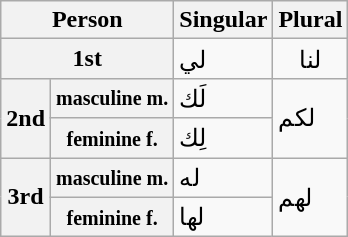<table class="wikitable">
<tr>
<th colspan="2">Person</th>
<th>Singular</th>
<th>Plural</th>
</tr>
<tr>
<th colspan="2">1st</th>
<td><em></em> لي</td>
<td colspan=2 style="text-align: center;"><em></em> لنا</td>
</tr>
<tr>
<th rowspan="2">2nd</th>
<th><small>masculine m.</small></th>
<td><em></em> لَك</td>
<td rowspan="2"><em></em> لكم</td>
</tr>
<tr>
<th><small>feminine f.</small></th>
<td><em></em> لِك</td>
</tr>
<tr>
<th rowspan="2">3rd</th>
<th><small>masculine m.</small></th>
<td><em></em> له</td>
<td rowspan="2"><em></em> لهم</td>
</tr>
<tr>
<th><small>feminine f.</small></th>
<td><em></em> لها</td>
</tr>
</table>
